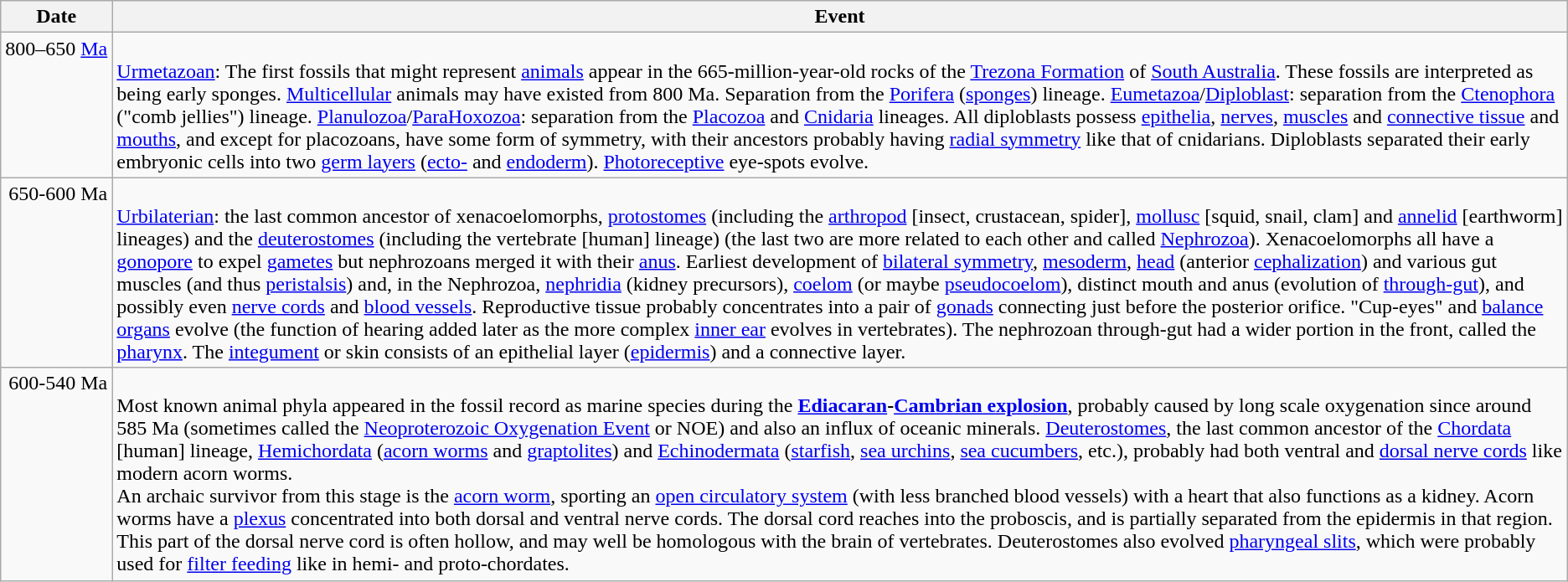<table class="wikitable">
<tr>
<th scope="col">Date</th>
<th scope="col">Event</th>
</tr>
<tr>
<td style="vertical-align: top; text-align: right; white-space: nowrap;">800–650 <a href='#'>Ma</a></td>
<td><br><a href='#'>Urmetazoan</a>:
The first fossils that might represent <a href='#'>animals</a> appear in the 665-million-year-old rocks of the <a href='#'>Trezona Formation</a> of <a href='#'>South Australia</a>. These fossils are interpreted as being early sponges. <a href='#'>Multicellular</a> animals may have existed from 800 Ma. Separation from the <a href='#'>Porifera</a> (<a href='#'>sponges</a>) lineage.
<a href='#'>Eumetazoa</a>/<a href='#'>Diploblast</a>: separation from the <a href='#'>Ctenophora</a> ("comb jellies") lineage.
<a href='#'>Planulozoa</a>/<a href='#'>ParaHoxozoa</a>: separation from the <a href='#'>Placozoa</a> and <a href='#'>Cnidaria</a>  lineages.
All diploblasts possess <a href='#'>epithelia</a>, <a href='#'>nerves</a>, <a href='#'>muscles</a> and <a href='#'>connective tissue</a> and <a href='#'>mouths</a>, and except for placozoans, have some form of symmetry, with their ancestors probably having <a href='#'>radial symmetry</a> like that of cnidarians. Diploblasts separated their early embryonic cells into two <a href='#'>germ layers</a> (<a href='#'>ecto-</a> and <a href='#'>endoderm</a>). <a href='#'>Photoreceptive</a> eye-spots evolve.</td>
</tr>
<tr>
<td style="vertical-align: top; text-align: right; white-space: nowrap;">650-600 Ma</td>
<td><br><a href='#'>Urbilaterian</a>:
the last common ancestor of xenacoelomorphs, <a href='#'>protostomes</a> (including the <a href='#'>arthropod</a> [insect, crustacean, spider], <a href='#'>mollusc</a> [squid, snail, clam] and <a href='#'>annelid</a> [earthworm] lineages) and the <a href='#'>deuterostomes</a> (including the vertebrate [human] lineage) (the last two are more related to each other and called <a href='#'>Nephrozoa</a>). Xenacoelomorphs all have a <a href='#'>gonopore</a> to expel <a href='#'>gametes</a> but nephrozoans merged it with their <a href='#'>anus</a>. Earliest development of <a href='#'>bilateral symmetry</a>, <a href='#'>mesoderm</a>, <a href='#'>head</a> (anterior <a href='#'>cephalization</a>) and various gut muscles (and thus <a href='#'>peristalsis</a>) and, in the Nephrozoa, <a href='#'>nephridia</a> (kidney precursors), <a href='#'>coelom</a> (or maybe <a href='#'>pseudocoelom</a>), distinct mouth and anus (evolution of <a href='#'>through-gut</a>), and possibly even <a href='#'>nerve cords</a> and <a href='#'>blood vessels</a>. Reproductive tissue probably concentrates into a pair of <a href='#'>gonads</a> connecting just before the posterior orifice. "Cup-eyes" and <a href='#'>balance organs</a> evolve (the function of hearing added later as the more complex <a href='#'>inner ear</a> evolves in vertebrates). The nephrozoan through-gut had a wider portion in the front, called the <a href='#'>pharynx</a>. The <a href='#'>integument</a> or skin consists of an epithelial layer (<a href='#'>epidermis</a>) and a connective layer.</td>
</tr>
<tr>
<td style="vertical-align: top; text-align: right; white-space: nowrap;">600-540 Ma</td>
<td><br>Most known animal phyla appeared in the fossil record as marine species during the <strong><a href='#'>Ediacaran</a>-<a href='#'>Cambrian explosion</a></strong>, probably caused by long scale oxygenation since around 585 Ma (sometimes called the <a href='#'>Neoproterozoic Oxygenation Event</a> or NOE) and also an influx of oceanic minerals. <a href='#'>Deuterostomes</a>, the last common ancestor of the <a href='#'>Chordata</a> [human] lineage, <a href='#'>Hemichordata</a> (<a href='#'>acorn worms</a> and <a href='#'>graptolites</a>) and <a href='#'>Echinodermata</a> (<a href='#'>starfish</a>, <a href='#'>sea urchins</a>, <a href='#'>sea cucumbers</a>, etc.), probably had both ventral and <a href='#'>dorsal nerve cords</a> like modern acorn worms.<br>An archaic survivor from this stage is the <a href='#'>acorn worm</a>, sporting an  <a href='#'>open circulatory system</a> (with less branched blood vessels) with a heart that also functions as a kidney. Acorn worms have a  <a href='#'>plexus</a> concentrated into both dorsal and ventral nerve cords. The dorsal cord reaches into the proboscis, and is partially separated from the epidermis in that region. This part of the dorsal nerve cord is often hollow, and may well be homologous with the brain of vertebrates. Deuterostomes also evolved <a href='#'>pharyngeal slits</a>, which were probably used for <a href='#'>filter feeding</a> like in hemi- and proto-chordates.</td>
</tr>
</table>
